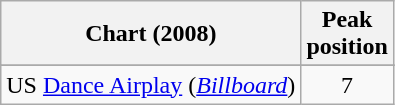<table class="wikitable sortable">
<tr>
<th align="left">Chart (2008)</th>
<th align="left">Peak<br>position</th>
</tr>
<tr>
</tr>
<tr>
<td>US <a href='#'>Dance Airplay</a> (<em><a href='#'>Billboard</a></em>)</td>
<td style="text-align:center;">7</td>
</tr>
</table>
